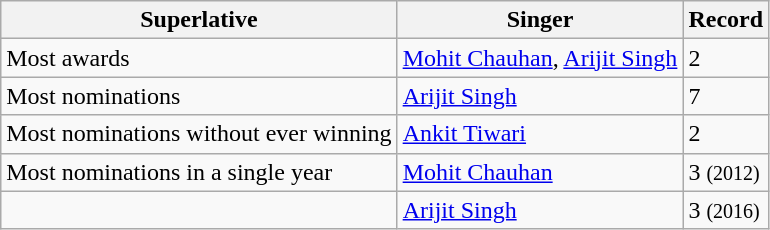<table class="wikitable plainrowheaders">
<tr>
<th>Superlative</th>
<th>Singer</th>
<th>Record</th>
</tr>
<tr>
<td>Most awards</td>
<td><a href='#'>Mohit Chauhan</a>, <a href='#'>Arijit Singh</a></td>
<td>2</td>
</tr>
<tr>
<td>Most nominations</td>
<td><a href='#'>Arijit Singh</a></td>
<td>7</td>
</tr>
<tr>
<td>Most nominations without ever winning</td>
<td><a href='#'>Ankit Tiwari</a></td>
<td>2</td>
</tr>
<tr>
<td>Most nominations in a single year</td>
<td><a href='#'>Mohit Chauhan</a></td>
<td>3 <small>(2012)</small></td>
</tr>
<tr>
<td></td>
<td><a href='#'>Arijit Singh</a></td>
<td>3 <small>(2016)</small></td>
</tr>
</table>
